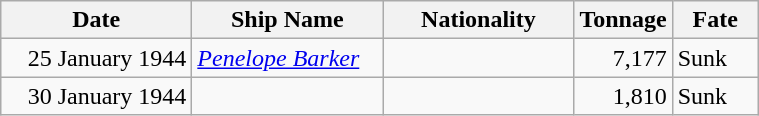<table class="wikitable sortable">
<tr>
<th width="120px">Date</th>
<th width="120px">Ship Name</th>
<th width="120px">Nationality</th>
<th width="25px">Tonnage</th>
<th width="50px">Fate</th>
</tr>
<tr>
<td align="right">25 January 1944</td>
<td align="left"><a href='#'><em>Penelope Barker</em></a></td>
<td align="left"></td>
<td align="right">7,177</td>
<td align="left">Sunk</td>
</tr>
<tr>
<td align="right">30 January 1944</td>
<td align="left"></td>
<td align="left"></td>
<td align="right">1,810</td>
<td align="left">Sunk</td>
</tr>
</table>
